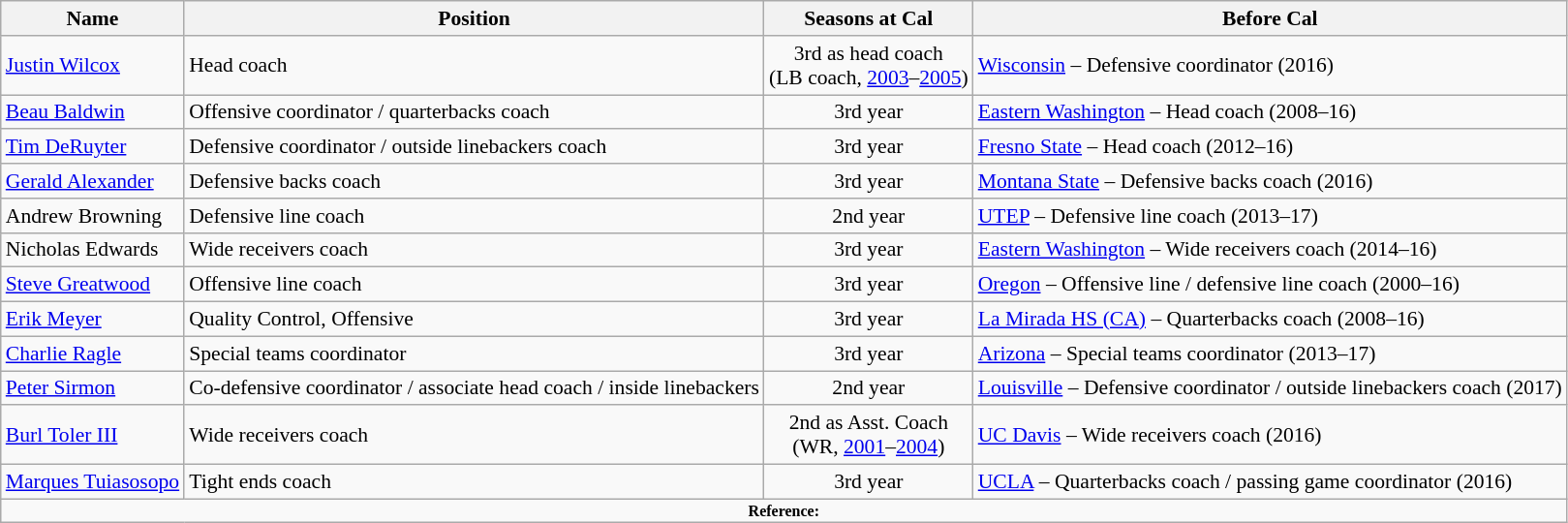<table class="wikitable" border="1" style="font-size:90%;">
<tr>
<th>Name</th>
<th>Position</th>
<th>Seasons at Cal</th>
<th>Before Cal</th>
</tr>
<tr>
<td><a href='#'>Justin Wilcox</a></td>
<td>Head coach</td>
<td align=center>3rd as head coach <br>(LB coach, <a href='#'>2003</a>–<a href='#'>2005</a>)</td>
<td><a href='#'>Wisconsin</a> – Defensive coordinator (2016)</td>
</tr>
<tr>
<td><a href='#'>Beau Baldwin</a></td>
<td>Offensive coordinator / quarterbacks coach</td>
<td align=center>3rd year</td>
<td><a href='#'>Eastern Washington</a> –  Head coach (2008–16)</td>
</tr>
<tr>
<td><a href='#'>Tim DeRuyter</a></td>
<td>Defensive coordinator / outside linebackers coach</td>
<td align=center>3rd year</td>
<td><a href='#'>Fresno State</a> – Head coach (2012–16)</td>
</tr>
<tr>
<td><a href='#'>Gerald Alexander</a></td>
<td>Defensive backs coach</td>
<td align=center>3rd year</td>
<td><a href='#'>Montana State</a> – Defensive backs coach (2016)</td>
</tr>
<tr>
<td>Andrew Browning</td>
<td>Defensive line coach</td>
<td align=center>2nd year</td>
<td><a href='#'>UTEP</a> – Defensive line coach (2013–17)</td>
</tr>
<tr>
<td>Nicholas Edwards</td>
<td>Wide receivers coach</td>
<td align=center>3rd year</td>
<td><a href='#'>Eastern Washington</a> – Wide receivers coach (2014–16)</td>
</tr>
<tr>
<td><a href='#'>Steve Greatwood</a></td>
<td>Offensive line coach</td>
<td align=center>3rd year</td>
<td><a href='#'>Oregon</a> – Offensive line / defensive line coach (2000–16)</td>
</tr>
<tr>
<td><a href='#'>Erik Meyer</a></td>
<td>Quality Control, Offensive</td>
<td align=center>3rd year</td>
<td><a href='#'>La Mirada HS (CA)</a> – Quarterbacks coach (2008–16)</td>
</tr>
<tr>
<td><a href='#'>Charlie Ragle</a></td>
<td>Special teams coordinator</td>
<td align=center>3rd year</td>
<td><a href='#'>Arizona</a> – Special teams coordinator (2013–17)</td>
</tr>
<tr>
<td><a href='#'>Peter Sirmon</a></td>
<td>Co-defensive coordinator / associate head coach / inside linebackers</td>
<td align=center>2nd year</td>
<td><a href='#'>Louisville</a> – Defensive coordinator / outside linebackers coach (2017)</td>
</tr>
<tr>
<td><a href='#'>Burl Toler III</a></td>
<td>Wide receivers coach</td>
<td align=center>2nd as Asst. Coach <br> (WR, <a href='#'>2001</a>–<a href='#'>2004</a>)</td>
<td><a href='#'>UC Davis</a> – Wide receivers coach (2016)</td>
</tr>
<tr>
<td><a href='#'>Marques Tuiasosopo</a></td>
<td>Tight ends coach</td>
<td align=center>3rd year</td>
<td><a href='#'>UCLA</a> – Quarterbacks coach / passing game coordinator (2016)</td>
</tr>
<tr>
<td colspan="4"  style="font-size:8pt; text-align:center;"><strong>Reference:</strong> </td>
</tr>
</table>
